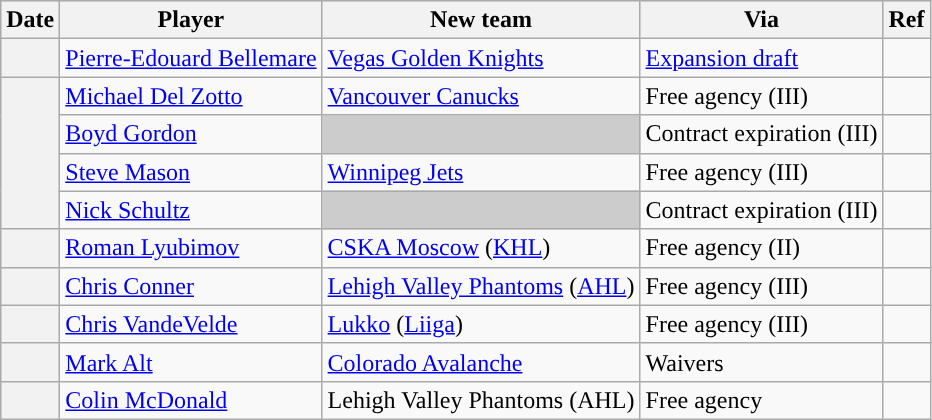<table class="wikitable plainrowheaders">
<tr style="background:#ddd; text-align:center;">
<th>Date</th>
<th>Player</th>
<th>New team</th>
<th>Via</th>
<th>Ref</th>
</tr>
<tr>
<th scope="row"></th>
<td><a href='#'>Pierre-Edouard Bellemare</a></td>
<td><a href='#'>Vegas Golden Knights</a></td>
<td><a href='#'>Expansion draft</a></td>
<td></td>
</tr>
<tr>
<th scope="row" rowspan=4></th>
<td><a href='#'>Michael Del Zotto</a></td>
<td><a href='#'>Vancouver Canucks</a></td>
<td>Free agency (III)</td>
<td></td>
</tr>
<tr>
<td><a href='#'>Boyd Gordon</a></td>
<td style="background:#ccc"></td>
<td>Contract expiration (III)</td>
<td></td>
</tr>
<tr>
<td><a href='#'>Steve Mason</a></td>
<td><a href='#'>Winnipeg Jets</a></td>
<td>Free agency (III)</td>
<td></td>
</tr>
<tr>
<td><a href='#'>Nick Schultz</a></td>
<td style="background:#ccc"></td>
<td>Contract expiration (III)</td>
<td></td>
</tr>
<tr>
<th scope="row"></th>
<td><a href='#'>Roman Lyubimov</a></td>
<td><a href='#'>CSKA Moscow</a> (<a href='#'>KHL</a>)</td>
<td>Free agency (II)</td>
<td></td>
</tr>
<tr>
<th scope="row"></th>
<td><a href='#'>Chris Conner</a></td>
<td><a href='#'>Lehigh Valley Phantoms</a> (<a href='#'>AHL</a>)</td>
<td>Free agency (III)</td>
<td></td>
</tr>
<tr>
<th scope="row"></th>
<td><a href='#'>Chris VandeVelde</a></td>
<td><a href='#'>Lukko</a> (<a href='#'>Liiga</a>)</td>
<td>Free agency (III)</td>
<td></td>
</tr>
<tr>
<th scope="row"></th>
<td><a href='#'>Mark Alt</a></td>
<td><a href='#'>Colorado Avalanche</a></td>
<td>Waivers</td>
<td></td>
</tr>
<tr>
<th scope="row"></th>
<td><a href='#'>Colin McDonald</a></td>
<td>Lehigh Valley Phantoms (AHL)</td>
<td>Free agency</td>
<td></td>
</tr>
</table>
